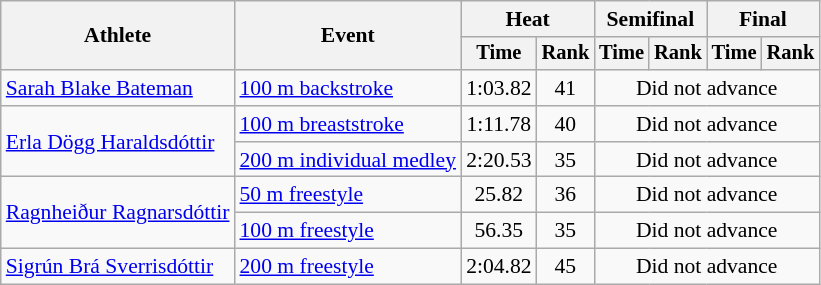<table class=wikitable style="font-size:90%">
<tr>
<th rowspan="2">Athlete</th>
<th rowspan="2">Event</th>
<th colspan="2">Heat</th>
<th colspan="2">Semifinal</th>
<th colspan="2">Final</th>
</tr>
<tr style="font-size:95%">
<th>Time</th>
<th>Rank</th>
<th>Time</th>
<th>Rank</th>
<th>Time</th>
<th>Rank</th>
</tr>
<tr align=center>
<td align=left><a href='#'>Sarah Blake Bateman</a></td>
<td align=left><a href='#'>100 m backstroke</a></td>
<td>1:03.82</td>
<td>41</td>
<td colspan=4>Did not advance</td>
</tr>
<tr align=center>
<td align=left rowspan=2><a href='#'>Erla Dögg Haraldsdóttir</a></td>
<td align=left><a href='#'>100 m breaststroke</a></td>
<td>1:11.78</td>
<td>40</td>
<td colspan=4>Did not advance</td>
</tr>
<tr align=center>
<td align=left><a href='#'>200 m individual medley</a></td>
<td>2:20.53</td>
<td>35</td>
<td colspan=4>Did not advance</td>
</tr>
<tr align=center>
<td align=left rowspan=2><a href='#'>Ragnheiður Ragnarsdóttir</a></td>
<td align=left><a href='#'>50 m freestyle</a></td>
<td>25.82</td>
<td>36</td>
<td colspan=4>Did not advance</td>
</tr>
<tr align=center>
<td align=left><a href='#'>100 m freestyle</a></td>
<td>56.35</td>
<td>35</td>
<td colspan=4>Did not advance</td>
</tr>
<tr align=center>
<td align=left><a href='#'>Sigrún Brá Sverrisdóttir</a></td>
<td align=left><a href='#'>200 m freestyle</a></td>
<td>2:04.82</td>
<td>45</td>
<td colspan=4>Did not advance</td>
</tr>
</table>
